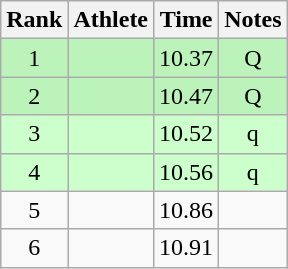<table class="wikitable sortable" style="text-align:center">
<tr>
<th>Rank</th>
<th>Athlete</th>
<th>Time</th>
<th>Notes</th>
</tr>
<tr bgcolor=#bbf3bb>
<td>1</td>
<td align=left></td>
<td>10.37</td>
<td>Q</td>
</tr>
<tr bgcolor=#bbf3bb>
<td>2</td>
<td align=left></td>
<td>10.47</td>
<td>Q</td>
</tr>
<tr bgcolor=ccffcc>
<td>3</td>
<td align=left></td>
<td>10.52</td>
<td>q</td>
</tr>
<tr bgcolor=ccffcc>
<td>4</td>
<td align=left></td>
<td>10.56</td>
<td>q</td>
</tr>
<tr>
<td>5</td>
<td align=left></td>
<td>10.86</td>
<td></td>
</tr>
<tr>
<td>6</td>
<td align=left></td>
<td>10.91</td>
<td></td>
</tr>
</table>
